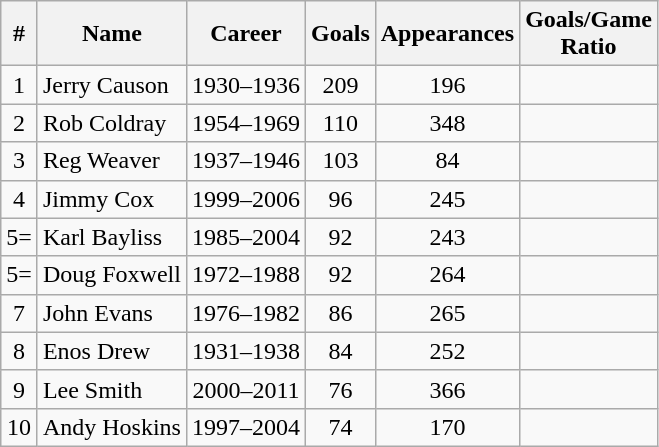<table class="wikitable sortable" style="text-align: center;">
<tr>
<th>#</th>
<th>Name</th>
<th>Career</th>
<th>Goals</th>
<th>Appearances</th>
<th>Goals/Game<br>Ratio</th>
</tr>
<tr>
<td>1</td>
<td align="left"> Jerry Causon</td>
<td>1930–1936</td>
<td>209</td>
<td>196</td>
<td></td>
</tr>
<tr>
<td>2</td>
<td align="left"> Rob Coldray</td>
<td>1954–1969</td>
<td>110</td>
<td>348</td>
<td></td>
</tr>
<tr>
<td>3</td>
<td align="left"> Reg Weaver</td>
<td>1937–1946</td>
<td>103</td>
<td>84</td>
<td></td>
</tr>
<tr>
<td>4</td>
<td align="left"> Jimmy Cox</td>
<td>1999–2006</td>
<td>96</td>
<td>245</td>
<td></td>
</tr>
<tr>
<td>5=</td>
<td align="left"> Karl Bayliss</td>
<td>1985–2004</td>
<td>92</td>
<td>243</td>
<td></td>
</tr>
<tr>
<td>5=</td>
<td align="left"> Doug Foxwell</td>
<td>1972–1988</td>
<td>92</td>
<td>264</td>
<td></td>
</tr>
<tr>
<td>7</td>
<td align="left"> John Evans</td>
<td>1976–1982</td>
<td>86</td>
<td>265</td>
<td></td>
</tr>
<tr>
<td>8</td>
<td align="left"> Enos Drew</td>
<td>1931–1938</td>
<td>84</td>
<td>252</td>
<td></td>
</tr>
<tr>
<td>9</td>
<td align="left"> Lee Smith</td>
<td>2000–2011</td>
<td>76</td>
<td>366</td>
<td></td>
</tr>
<tr>
<td>10</td>
<td align="left"> Andy Hoskins</td>
<td>1997–2004</td>
<td>74</td>
<td>170</td>
<td></td>
</tr>
</table>
